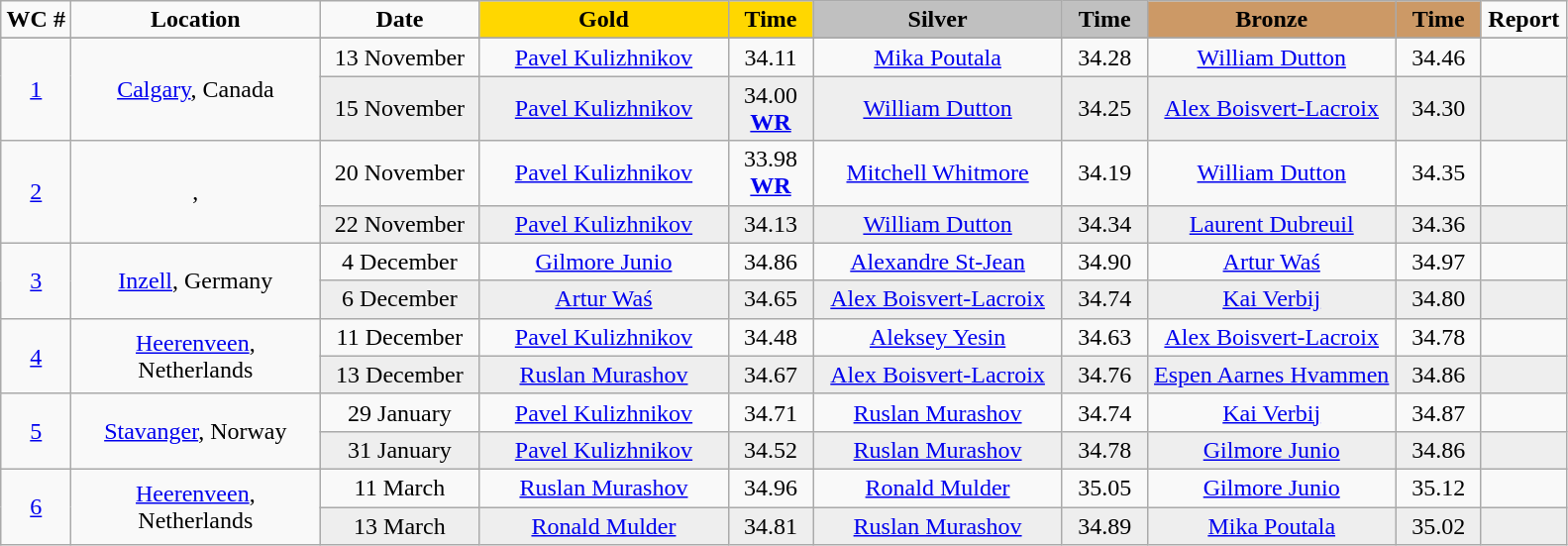<table class="wikitable">
<tr>
<td width="40" align="center"><strong>WC #</strong></td>
<td width="160" align="center"><strong>Location</strong></td>
<td width="100" align="center"><strong>Date</strong></td>
<td width="160" bgcolor="gold" align="center"><strong>Gold</strong></td>
<td width="50" bgcolor="gold" align="center"><strong>Time</strong></td>
<td width="160" bgcolor="silver" align="center"><strong>Silver</strong></td>
<td width="50" bgcolor="silver" align="center"><strong>Time</strong></td>
<td width="160" bgcolor="#CC9966" align="center"><strong>Bronze</strong></td>
<td width="50" bgcolor="#CC9966" align="center"><strong>Time</strong></td>
<td width="50" align="center"><strong>Report</strong></td>
</tr>
<tr bgcolor="#cccccc">
</tr>
<tr>
<td rowspan=2 align="center"><a href='#'>1</a></td>
<td rowspan=2 align="center"><a href='#'>Calgary</a>, Canada</td>
<td align="center">13 November</td>
<td align="center"><a href='#'>Pavel Kulizhnikov</a><br><small></small></td>
<td align="center">34.11</td>
<td align="center"><a href='#'>Mika Poutala</a><br><small></small></td>
<td align="center">34.28</td>
<td align="center"><a href='#'>William Dutton</a><br><small></small></td>
<td align="center">34.46</td>
<td align="center"></td>
</tr>
<tr bgcolor="#eeeeee">
<td align="center">15 November</td>
<td align="center"><a href='#'>Pavel Kulizhnikov</a><br><small></small></td>
<td align="center">34.00<br><strong><a href='#'>WR</a></strong></td>
<td align="center"><a href='#'>William Dutton</a><br><small></small></td>
<td align="center">34.25</td>
<td align="center"><a href='#'>Alex Boisvert-Lacroix</a><br><small></small></td>
<td align="center">34.30</td>
<td align="center"></td>
</tr>
<tr>
<td rowspan=2 align="center"><a href='#'>2</a></td>
<td rowspan=2 align="center">, </td>
<td align="center">20 November</td>
<td align="center"><a href='#'>Pavel Kulizhnikov</a><br><small></small></td>
<td align="center">33.98<br><strong><a href='#'>WR</a></strong></td>
<td align="center"><a href='#'>Mitchell Whitmore</a><br><small></small></td>
<td align="center">34.19</td>
<td align="center"><a href='#'>William Dutton</a><br><small></small></td>
<td align="center">34.35</td>
<td align="center"></td>
</tr>
<tr bgcolor="#eeeeee">
<td align="center">22 November</td>
<td align="center"><a href='#'>Pavel Kulizhnikov</a><br><small></small></td>
<td align="center">34.13</td>
<td align="center"><a href='#'>William Dutton</a><br><small></small></td>
<td align="center">34.34</td>
<td align="center"><a href='#'>Laurent Dubreuil</a><br><small></small></td>
<td align="center">34.36</td>
<td align="center"></td>
</tr>
<tr>
<td rowspan=2 align="center"><a href='#'>3</a></td>
<td rowspan=2 align="center"><a href='#'>Inzell</a>, Germany</td>
<td align="center">4 December</td>
<td align="center"><a href='#'>Gilmore Junio</a><br><small></small></td>
<td align="center">34.86</td>
<td align="center"><a href='#'>Alexandre St-Jean</a><br><small></small></td>
<td align="center">34.90</td>
<td align="center"><a href='#'>Artur Waś</a><br><small></small></td>
<td align="center">34.97</td>
<td align="center"></td>
</tr>
<tr bgcolor="#eeeeee">
<td align="center">6 December</td>
<td align="center"><a href='#'>Artur Waś</a><br><small></small></td>
<td align="center">34.65</td>
<td align="center"><a href='#'>Alex Boisvert-Lacroix</a><br><small></small></td>
<td align="center">34.74</td>
<td align="center"><a href='#'>Kai Verbij</a><br><small></small></td>
<td align="center">34.80</td>
<td align="center"></td>
</tr>
<tr>
<td rowspan=2 align="center"><a href='#'>4</a></td>
<td rowspan=2 align="center"><a href='#'>Heerenveen</a>, Netherlands</td>
<td align="center">11 December</td>
<td align="center"><a href='#'>Pavel Kulizhnikov</a><br><small></small></td>
<td align="center">34.48</td>
<td align="center"><a href='#'>Aleksey Yesin</a><br><small></small></td>
<td align="center">34.63</td>
<td align="center"><a href='#'>Alex Boisvert-Lacroix</a><br><small></small></td>
<td align="center">34.78</td>
<td align="center"></td>
</tr>
<tr bgcolor="#eeeeee">
<td align="center">13 December</td>
<td align="center"><a href='#'>Ruslan Murashov</a><br><small></small></td>
<td align="center">34.67</td>
<td align="center"><a href='#'>Alex Boisvert-Lacroix</a><br><small></small></td>
<td align="center">34.76</td>
<td align="center"><a href='#'>Espen Aarnes Hvammen</a><br><small></small></td>
<td align="center">34.86</td>
<td align="center"></td>
</tr>
<tr>
<td rowspan=2 align="center"><a href='#'>5</a></td>
<td rowspan=2 align="center"><a href='#'>Stavanger</a>, Norway</td>
<td align="center">29 January</td>
<td align="center"><a href='#'>Pavel Kulizhnikov</a><br><small></small></td>
<td align="center">34.71</td>
<td align="center"><a href='#'>Ruslan Murashov</a><br><small></small></td>
<td align="center">34.74</td>
<td align="center"><a href='#'>Kai Verbij</a><br><small></small></td>
<td align="center">34.87</td>
<td align="center"></td>
</tr>
<tr bgcolor="#eeeeee">
<td align="center">31 January</td>
<td align="center"><a href='#'>Pavel Kulizhnikov</a><br><small></small></td>
<td align="center">34.52</td>
<td align="center"><a href='#'>Ruslan Murashov</a><br><small></small></td>
<td align="center">34.78</td>
<td align="center"><a href='#'>Gilmore Junio</a><br><small></small></td>
<td align="center">34.86</td>
<td align="center"></td>
</tr>
<tr>
<td rowspan=2 align="center"><a href='#'>6</a></td>
<td rowspan=2 align="center"><a href='#'>Heerenveen</a>, Netherlands</td>
<td align="center">11 March</td>
<td align="center"><a href='#'>Ruslan Murashov</a><br><small></small></td>
<td align="center">34.96</td>
<td align="center"><a href='#'>Ronald Mulder</a><br><small></small></td>
<td align="center">35.05</td>
<td align="center"><a href='#'>Gilmore Junio</a><br><small></small></td>
<td align="center">35.12</td>
<td align="center"></td>
</tr>
<tr bgcolor="#eeeeee">
<td align="center">13 March</td>
<td align="center"><a href='#'>Ronald Mulder</a><br><small></small></td>
<td align="center">34.81</td>
<td align="center"><a href='#'>Ruslan Murashov</a><br><small></small></td>
<td align="center">34.89</td>
<td align="center"><a href='#'>Mika Poutala</a><br><small></small></td>
<td align="center">35.02</td>
<td align="center"></td>
</tr>
</table>
